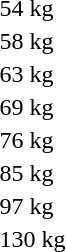<table>
<tr>
<td>54 kg<br></td>
<td></td>
<td></td>
<td></td>
</tr>
<tr>
<td>58 kg<br></td>
<td></td>
<td></td>
<td></td>
</tr>
<tr>
<td>63 kg<br></td>
<td></td>
<td></td>
<td></td>
</tr>
<tr>
<td>69 kg<br></td>
<td></td>
<td></td>
<td></td>
</tr>
<tr>
<td>76 kg<br></td>
<td></td>
<td></td>
<td></td>
</tr>
<tr>
<td>85 kg<br></td>
<td></td>
<td></td>
<td></td>
</tr>
<tr>
<td>97 kg<br></td>
<td></td>
<td></td>
<td></td>
</tr>
<tr>
<td>130 kg<br></td>
<td></td>
<td></td>
<td></td>
</tr>
</table>
